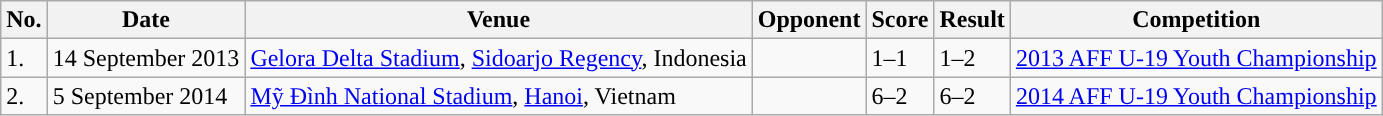<table class="wikitable">
<tr>
<th>No.</th>
<th>Date</th>
<th>Venue</th>
<th>Opponent</th>
<th>Score</th>
<th>Result</th>
<th>Competition</th>
</tr>
<tr>
<td>1.</td>
<td>14 September 2013</td>
<td><a href='#'>Gelora Delta Stadium</a>, <a href='#'>Sidoarjo Regency</a>, Indonesia</td>
<td></td>
<td>1–1</td>
<td>1–2</td>
<td><a href='#'>2013 AFF U-19 Youth Championship</a></td>
</tr>
<tr>
<td>2.</td>
<td>5 September 2014</td>
<td><a href='#'>Mỹ Đình National Stadium</a>, <a href='#'>Hanoi</a>, Vietnam</td>
<td></td>
<td>6–2</td>
<td>6–2</td>
<td><a href='#'>2014 AFF U-19 Youth Championship</a></td>
</tr>
</table>
